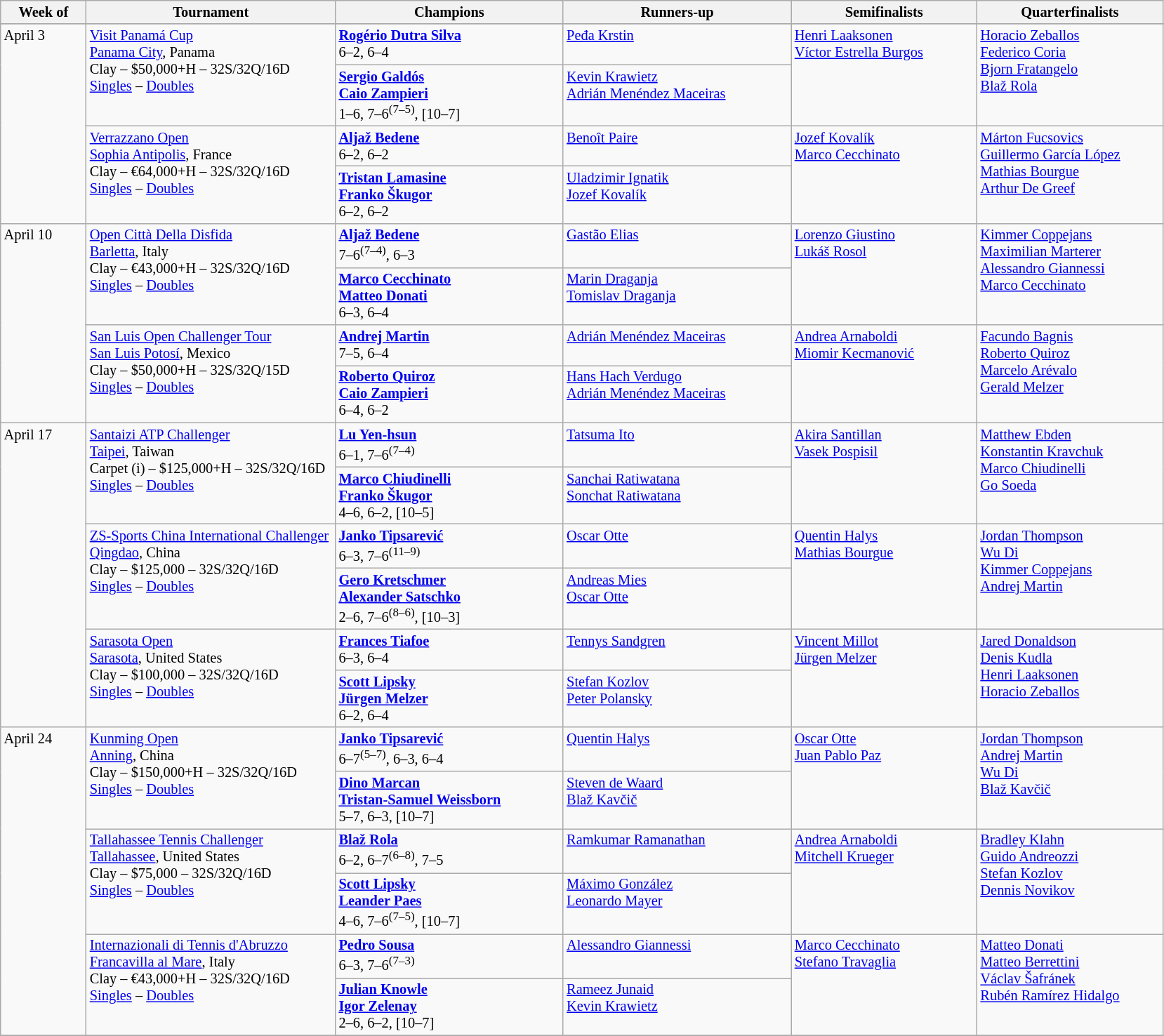<table class="wikitable" style="font-size:85%;">
<tr>
<th width="75">Week of</th>
<th width="230">Tournament</th>
<th width="210">Champions</th>
<th width="210">Runners-up</th>
<th width="170">Semifinalists</th>
<th width="170">Quarterfinalists</th>
</tr>
<tr>
</tr>
<tr valign=top>
<td rowspan=4>April 3</td>
<td rowspan=2><a href='#'>Visit Panamá Cup</a><br><a href='#'>Panama City</a>, Panama <br> Clay – $50,000+H – 32S/32Q/16D<br><a href='#'>Singles</a> – <a href='#'>Doubles</a></td>
<td> <strong><a href='#'>Rogério Dutra Silva</a></strong><br>6–2, 6–4</td>
<td> <a href='#'>Peđa Krstin</a></td>
<td rowspan=2> <a href='#'>Henri Laaksonen</a> <br>  <a href='#'>Víctor Estrella Burgos</a></td>
<td rowspan=2> <a href='#'>Horacio Zeballos</a> <br> <a href='#'>Federico Coria</a> <br> <a href='#'>Bjorn Fratangelo</a> <br>  <a href='#'>Blaž Rola</a></td>
</tr>
<tr valign=top>
<td> <strong><a href='#'>Sergio Galdós</a></strong><br> <strong><a href='#'>Caio Zampieri</a></strong><br>1–6, 7–6<sup>(7–5)</sup>, [10–7]</td>
<td> <a href='#'>Kevin Krawietz</a><br> <a href='#'>Adrián Menéndez Maceiras</a></td>
</tr>
<tr valign=top>
<td rowspan=2><a href='#'>Verrazzano Open</a><br><a href='#'>Sophia Antipolis</a>, France <br> Clay – €64,000+H – 32S/32Q/16D<br><a href='#'>Singles</a> – <a href='#'>Doubles</a></td>
<td> <strong><a href='#'>Aljaž Bedene</a></strong><br>6–2, 6–2</td>
<td> <a href='#'>Benoît Paire</a></td>
<td rowspan=2> <a href='#'>Jozef Kovalík</a> <br>  <a href='#'>Marco Cecchinato</a></td>
<td rowspan=2> <a href='#'>Márton Fucsovics</a> <br> <a href='#'>Guillermo García López</a> <br> <a href='#'>Mathias Bourgue</a> <br>  <a href='#'>Arthur De Greef</a></td>
</tr>
<tr valign=top>
<td> <strong><a href='#'>Tristan Lamasine</a></strong><br> <strong><a href='#'>Franko Škugor</a></strong><br>6–2, 6–2</td>
<td> <a href='#'>Uladzimir Ignatik</a><br> <a href='#'>Jozef Kovalík</a></td>
</tr>
<tr valign=top>
<td rowspan=4>April 10</td>
<td rowspan=2><a href='#'>Open Città Della Disfida</a><br><a href='#'>Barletta</a>, Italy <br> Clay – €43,000+H – 32S/32Q/16D<br><a href='#'>Singles</a> – <a href='#'>Doubles</a></td>
<td> <strong><a href='#'>Aljaž Bedene</a></strong><br>7–6<sup>(7–4)</sup>, 6–3</td>
<td> <a href='#'>Gastão Elias</a></td>
<td rowspan=2> <a href='#'>Lorenzo Giustino</a> <br>  <a href='#'>Lukáš Rosol</a></td>
<td rowspan=2> <a href='#'>Kimmer Coppejans</a> <br> <a href='#'>Maximilian Marterer</a> <br>  <a href='#'>Alessandro Giannessi</a> <br>  <a href='#'>Marco Cecchinato</a></td>
</tr>
<tr valign=top>
<td> <strong><a href='#'>Marco Cecchinato</a></strong><br> <strong><a href='#'>Matteo Donati</a></strong><br>6–3, 6–4</td>
<td> <a href='#'>Marin Draganja</a><br> <a href='#'>Tomislav Draganja</a></td>
</tr>
<tr valign=top>
<td rowspan=2><a href='#'>San Luis Open Challenger Tour</a><br><a href='#'>San Luis Potosí</a>, Mexico <br> Clay – $50,000+H – 32S/32Q/15D<br><a href='#'>Singles</a> – <a href='#'>Doubles</a></td>
<td> <strong><a href='#'>Andrej Martin</a></strong><br>7–5, 6–4</td>
<td> <a href='#'>Adrián Menéndez Maceiras</a></td>
<td rowspan=2> <a href='#'>Andrea Arnaboldi</a> <br>  <a href='#'>Miomir Kecmanović</a></td>
<td rowspan=2> <a href='#'>Facundo Bagnis</a> <br> <a href='#'>Roberto Quiroz</a> <br> <a href='#'>Marcelo Arévalo</a> <br>  <a href='#'>Gerald Melzer</a></td>
</tr>
<tr valign=top>
<td> <strong><a href='#'>Roberto Quiroz</a></strong><br> <strong><a href='#'>Caio Zampieri</a></strong><br>6–4, 6–2</td>
<td> <a href='#'>Hans Hach Verdugo</a><br> <a href='#'>Adrián Menéndez Maceiras</a></td>
</tr>
<tr valign=top>
<td rowspan=6>April 17</td>
<td rowspan=2><a href='#'>Santaizi ATP Challenger</a><br><a href='#'>Taipei</a>, Taiwan <br> Carpet (i) – $125,000+H – 32S/32Q/16D<br><a href='#'>Singles</a> – <a href='#'>Doubles</a></td>
<td> <strong><a href='#'>Lu Yen-hsun</a></strong><br>6–1, 7–6<sup>(7–4)</sup></td>
<td> <a href='#'>Tatsuma Ito</a></td>
<td rowspan=2> <a href='#'>Akira Santillan</a> <br>  <a href='#'>Vasek Pospisil</a></td>
<td rowspan=2> <a href='#'>Matthew Ebden</a> <br> <a href='#'>Konstantin Kravchuk</a> <br> <a href='#'>Marco Chiudinelli</a> <br>  <a href='#'>Go Soeda</a></td>
</tr>
<tr valign=top>
<td> <strong><a href='#'>Marco Chiudinelli</a></strong><br> <strong><a href='#'>Franko Škugor</a></strong><br>4–6, 6–2, [10–5]</td>
<td> <a href='#'>Sanchai Ratiwatana</a><br> <a href='#'>Sonchat Ratiwatana</a></td>
</tr>
<tr valign=top>
<td rowspan=2><a href='#'>ZS-Sports China International Challenger</a><br><a href='#'>Qingdao</a>, China <br> Clay – $125,000 – 32S/32Q/16D<br><a href='#'>Singles</a> – <a href='#'>Doubles</a></td>
<td> <strong><a href='#'>Janko Tipsarević</a></strong><br>6–3, 7–6<sup>(11–9)</sup></td>
<td> <a href='#'>Oscar Otte</a></td>
<td rowspan=2> <a href='#'>Quentin Halys</a> <br>  <a href='#'>Mathias Bourgue</a></td>
<td rowspan=2> <a href='#'>Jordan Thompson</a> <br>  <a href='#'>Wu Di</a> <br> <a href='#'>Kimmer Coppejans</a> <br>  <a href='#'>Andrej Martin</a></td>
</tr>
<tr valign=top>
<td> <strong><a href='#'>Gero Kretschmer</a></strong><br> <strong><a href='#'>Alexander Satschko</a></strong><br>2–6, 7–6<sup>(8–6)</sup>, [10–3]</td>
<td> <a href='#'>Andreas Mies</a><br> <a href='#'>Oscar Otte</a></td>
</tr>
<tr valign=top>
<td rowspan=2><a href='#'>Sarasota Open</a><br><a href='#'>Sarasota</a>, United States <br> Clay – $100,000 – 32S/32Q/16D<br><a href='#'>Singles</a> – <a href='#'>Doubles</a></td>
<td> <strong><a href='#'>Frances Tiafoe</a></strong><br>6–3, 6–4</td>
<td> <a href='#'>Tennys Sandgren</a></td>
<td rowspan=2> <a href='#'>Vincent Millot</a> <br>  <a href='#'>Jürgen Melzer</a></td>
<td rowspan=2> <a href='#'>Jared Donaldson</a> <br> <a href='#'>Denis Kudla</a> <br> <a href='#'>Henri Laaksonen</a> <br>  <a href='#'>Horacio Zeballos</a></td>
</tr>
<tr valign=top>
<td> <strong><a href='#'>Scott Lipsky</a></strong><br> <strong><a href='#'>Jürgen Melzer</a></strong><br>6–2, 6–4</td>
<td> <a href='#'>Stefan Kozlov</a><br> <a href='#'>Peter Polansky</a></td>
</tr>
<tr valign=top>
<td rowspan=6>April 24</td>
<td rowspan=2><a href='#'>Kunming Open</a><br><a href='#'>Anning</a>, China <br> Clay – $150,000+H – 32S/32Q/16D<br><a href='#'>Singles</a> – <a href='#'>Doubles</a></td>
<td> <strong><a href='#'>Janko Tipsarević</a></strong><br>6–7<sup>(5–7)</sup>, 6–3, 6–4</td>
<td> <a href='#'>Quentin Halys</a></td>
<td rowspan=2> <a href='#'>Oscar Otte</a> <br>  <a href='#'>Juan Pablo Paz</a></td>
<td rowspan=2> <a href='#'>Jordan Thompson</a> <br> <a href='#'>Andrej Martin</a> <br> <a href='#'>Wu Di</a> <br>  <a href='#'>Blaž Kavčič</a></td>
</tr>
<tr valign=top>
<td> <strong><a href='#'>Dino Marcan</a></strong><br> <strong><a href='#'>Tristan-Samuel Weissborn</a></strong><br>5–7, 6–3, [10–7]</td>
<td> <a href='#'>Steven de Waard</a><br> <a href='#'>Blaž Kavčič</a></td>
</tr>
<tr valign=top>
<td rowspan=2><a href='#'>Tallahassee Tennis Challenger</a><br><a href='#'>Tallahassee</a>, United States <br> Clay – $75,000 – 32S/32Q/16D<br><a href='#'>Singles</a> – <a href='#'>Doubles</a></td>
<td> <strong><a href='#'>Blaž Rola</a></strong><br>6–2, 6–7<sup>(6–8)</sup>, 7–5</td>
<td> <a href='#'>Ramkumar Ramanathan</a></td>
<td rowspan=2> <a href='#'>Andrea Arnaboldi</a> <br>  <a href='#'>Mitchell Krueger</a></td>
<td rowspan=2> <a href='#'>Bradley Klahn</a> <br> <a href='#'>Guido Andreozzi</a> <br> <a href='#'>Stefan Kozlov</a> <br>  <a href='#'>Dennis Novikov</a></td>
</tr>
<tr valign=top>
<td> <strong><a href='#'>Scott Lipsky</a></strong><br> <strong><a href='#'>Leander Paes</a></strong><br>4–6, 7–6<sup>(7–5)</sup>, [10–7]</td>
<td> <a href='#'>Máximo González</a><br> <a href='#'>Leonardo Mayer</a></td>
</tr>
<tr valign=top>
<td rowspan=2><a href='#'>Internazionali di Tennis d'Abruzzo</a><br><a href='#'>Francavilla al Mare</a>, Italy <br> Clay – €43,000+H – 32S/32Q/16D<br><a href='#'>Singles</a> – <a href='#'>Doubles</a></td>
<td> <strong><a href='#'>Pedro Sousa</a></strong><br>6–3, 7–6<sup>(7–3)</sup></td>
<td> <a href='#'>Alessandro Giannessi</a></td>
<td rowspan=2> <a href='#'>Marco Cecchinato</a> <br>  <a href='#'>Stefano Travaglia</a></td>
<td rowspan=2> <a href='#'>Matteo Donati</a> <br> <a href='#'>Matteo Berrettini</a> <br> <a href='#'>Václav Šafránek</a> <br>  <a href='#'>Rubén Ramírez Hidalgo</a></td>
</tr>
<tr valign=top>
<td> <strong><a href='#'>Julian Knowle</a></strong><br> <strong><a href='#'>Igor Zelenay</a></strong><br>2–6, 6–2, [10–7]</td>
<td> <a href='#'>Rameez Junaid</a><br> <a href='#'>Kevin Krawietz</a></td>
</tr>
<tr valign=top>
</tr>
</table>
